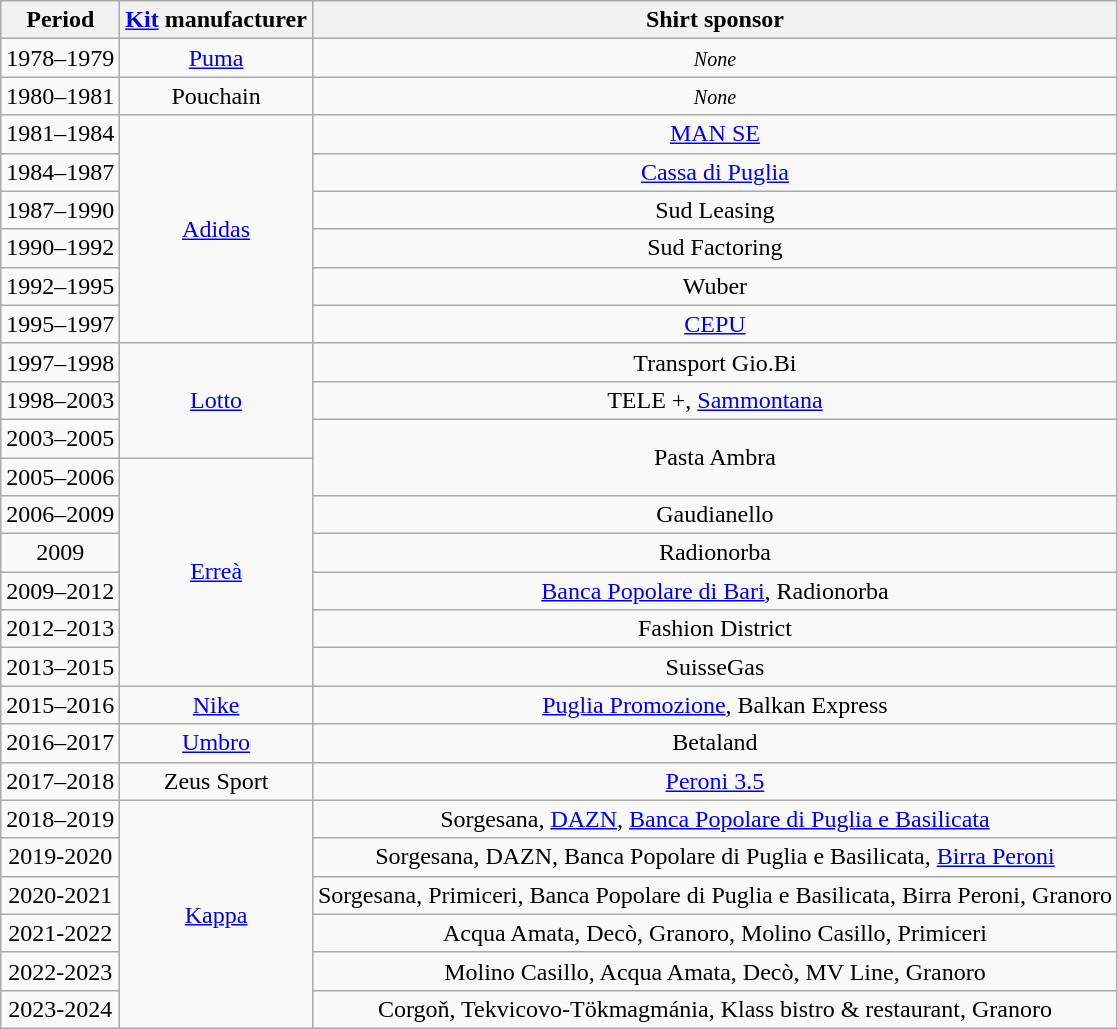<table class="wikitable" style="text-align: center">
<tr>
<th>Period</th>
<th><a href='#'>Kit</a> manufacturer</th>
<th>Shirt sponsor</th>
</tr>
<tr>
<td>1978–1979</td>
<td><a href='#'>Puma</a></td>
<td><small><em>None</em></small></td>
</tr>
<tr>
<td>1980–1981</td>
<td>Pouchain</td>
<td><small><em>None</em></small></td>
</tr>
<tr>
<td>1981–1984</td>
<td rowspan=6><a href='#'>Adidas</a></td>
<td><a href='#'>MAN SE</a></td>
</tr>
<tr>
<td>1984–1987</td>
<td><a href='#'>Cassa di Puglia</a></td>
</tr>
<tr>
<td>1987–1990</td>
<td>Sud Leasing</td>
</tr>
<tr>
<td>1990–1992</td>
<td>Sud Factoring</td>
</tr>
<tr>
<td>1992–1995</td>
<td>Wuber</td>
</tr>
<tr>
<td>1995–1997</td>
<td><a href='#'>CEPU</a></td>
</tr>
<tr>
<td>1997–1998</td>
<td rowspan=3><a href='#'>Lotto</a></td>
<td>Transport Gio.Bi</td>
</tr>
<tr>
<td>1998–2003</td>
<td>TELE +, <a href='#'>Sammontana</a></td>
</tr>
<tr>
<td>2003–2005</td>
<td rowspan=2>Pasta Ambra</td>
</tr>
<tr>
<td>2005–2006</td>
<td rowspan=6><a href='#'>Erreà</a></td>
</tr>
<tr>
<td>2006–2009</td>
<td>Gaudianello</td>
</tr>
<tr>
<td>2009</td>
<td>Radionorba</td>
</tr>
<tr>
<td>2009–2012</td>
<td><a href='#'>Banca Popolare di Bari</a>, Radionorba</td>
</tr>
<tr>
<td>2012–2013</td>
<td>Fashion District</td>
</tr>
<tr>
<td>2013–2015</td>
<td>SuisseGas</td>
</tr>
<tr>
<td>2015–2016</td>
<td><a href='#'>Nike</a></td>
<td><a href='#'>Puglia Promozione</a>, Balkan Express</td>
</tr>
<tr>
<td>2016–2017</td>
<td rowspan=1><a href='#'>Umbro</a></td>
<td>Betaland</td>
</tr>
<tr>
<td>2017–2018</td>
<td rowspan=1>Zeus Sport</td>
<td><a href='#'>Peroni 3.5</a></td>
</tr>
<tr>
<td>2018–2019</td>
<td rowspan="6"><a href='#'>Kappa</a></td>
<td>Sorgesana, <a href='#'>DAZN</a>, <a href='#'>Banca Popolare di Puglia e Basilicata</a></td>
</tr>
<tr>
<td>2019-2020</td>
<td>Sorgesana, DAZN, Banca Popolare di Puglia e Basilicata, <a href='#'>Birra Peroni</a></td>
</tr>
<tr>
<td>2020-2021</td>
<td>Sorgesana, Primiceri, Banca Popolare di Puglia e Basilicata, Birra Peroni, Granoro</td>
</tr>
<tr>
<td>2021-2022</td>
<td>Acqua Amata, Decò, Granoro, Molino Casillo, Primiceri</td>
</tr>
<tr>
<td>2022-2023</td>
<td>Molino Casillo, Acqua Amata, Decò, MV Line, Granoro</td>
</tr>
<tr>
<td>2023-2024</td>
<td>Corgoň, Tekvicovo-Tökmagmánia, Klass bistro & restaurant, Granoro</td>
</tr>
</table>
